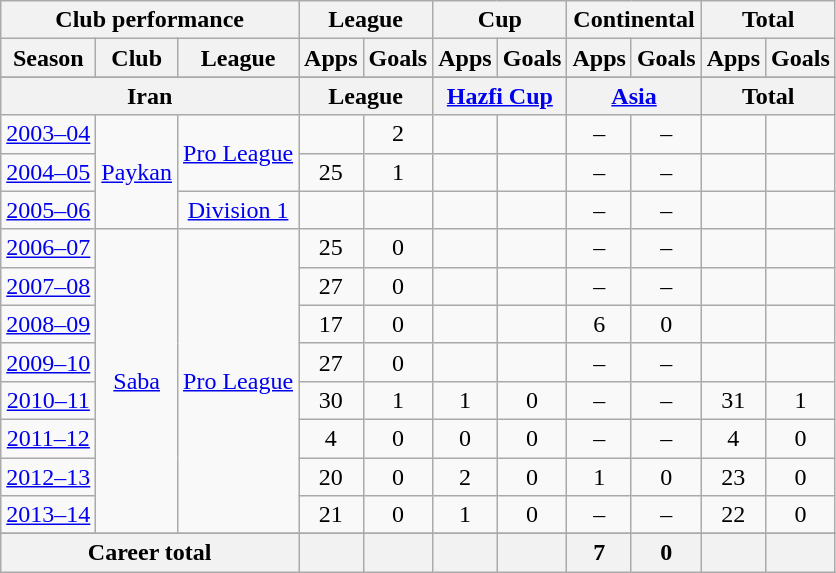<table class="wikitable" style="text-align:center">
<tr>
<th colspan=3>Club performance</th>
<th colspan=2>League</th>
<th colspan=2>Cup</th>
<th colspan=2>Continental</th>
<th colspan=2>Total</th>
</tr>
<tr>
<th>Season</th>
<th>Club</th>
<th>League</th>
<th>Apps</th>
<th>Goals</th>
<th>Apps</th>
<th>Goals</th>
<th>Apps</th>
<th>Goals</th>
<th>Apps</th>
<th>Goals</th>
</tr>
<tr>
</tr>
<tr>
<th colspan=3>Iran</th>
<th colspan=2>League</th>
<th colspan=2><a href='#'>Hazfi Cup</a></th>
<th colspan=2><a href='#'>Asia</a></th>
<th colspan=2>Total</th>
</tr>
<tr>
<td><a href='#'>2003–04</a></td>
<td rowspan="3"><a href='#'>Paykan</a></td>
<td rowspan="2"><a href='#'>Pro League</a></td>
<td></td>
<td>2</td>
<td></td>
<td></td>
<td>–</td>
<td>–</td>
<td></td>
<td></td>
</tr>
<tr>
<td><a href='#'>2004–05</a></td>
<td>25</td>
<td>1</td>
<td></td>
<td></td>
<td>–</td>
<td>–</td>
<td></td>
<td></td>
</tr>
<tr>
<td><a href='#'>2005–06</a></td>
<td rowspan="1"><a href='#'>Division 1</a></td>
<td></td>
<td></td>
<td></td>
<td></td>
<td>–</td>
<td>–</td>
<td></td>
<td></td>
</tr>
<tr>
<td><a href='#'>2006–07</a></td>
<td rowspan="8"><a href='#'>Saba</a></td>
<td rowspan="8"><a href='#'>Pro League</a></td>
<td>25</td>
<td>0</td>
<td></td>
<td></td>
<td>–</td>
<td>–</td>
<td></td>
<td></td>
</tr>
<tr>
<td><a href='#'>2007–08</a></td>
<td>27</td>
<td>0</td>
<td></td>
<td></td>
<td>–</td>
<td>–</td>
<td></td>
<td></td>
</tr>
<tr>
<td><a href='#'>2008–09</a></td>
<td>17</td>
<td>0</td>
<td></td>
<td></td>
<td>6</td>
<td>0</td>
<td></td>
<td></td>
</tr>
<tr>
<td><a href='#'>2009–10</a></td>
<td>27</td>
<td>0</td>
<td></td>
<td></td>
<td>–</td>
<td>–</td>
<td></td>
<td></td>
</tr>
<tr>
<td><a href='#'>2010–11</a></td>
<td>30</td>
<td>1</td>
<td>1</td>
<td>0</td>
<td>–</td>
<td>–</td>
<td>31</td>
<td>1</td>
</tr>
<tr>
<td><a href='#'>2011–12</a></td>
<td>4</td>
<td>0</td>
<td>0</td>
<td>0</td>
<td>–</td>
<td>–</td>
<td>4</td>
<td>0</td>
</tr>
<tr>
<td><a href='#'>2012–13</a></td>
<td>20</td>
<td>0</td>
<td>2</td>
<td>0</td>
<td>1</td>
<td>0</td>
<td>23</td>
<td>0</td>
</tr>
<tr>
<td><a href='#'>2013–14</a></td>
<td>21</td>
<td>0</td>
<td>1</td>
<td>0</td>
<td>–</td>
<td>–</td>
<td>22</td>
<td>0</td>
</tr>
<tr>
</tr>
<tr>
<th colspan=3>Career total</th>
<th></th>
<th></th>
<th></th>
<th></th>
<th>7</th>
<th>0</th>
<th></th>
<th></th>
</tr>
</table>
